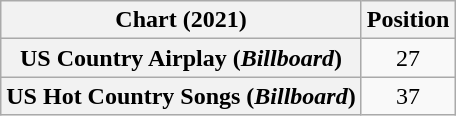<table class="wikitable sortable plainrowheaders" style="text-align:center">
<tr>
<th>Chart (2021)</th>
<th>Position</th>
</tr>
<tr>
<th scope="row">US Country Airplay (<em>Billboard</em>)</th>
<td>27</td>
</tr>
<tr>
<th scope="row">US Hot Country Songs (<em>Billboard</em>)</th>
<td>37</td>
</tr>
</table>
